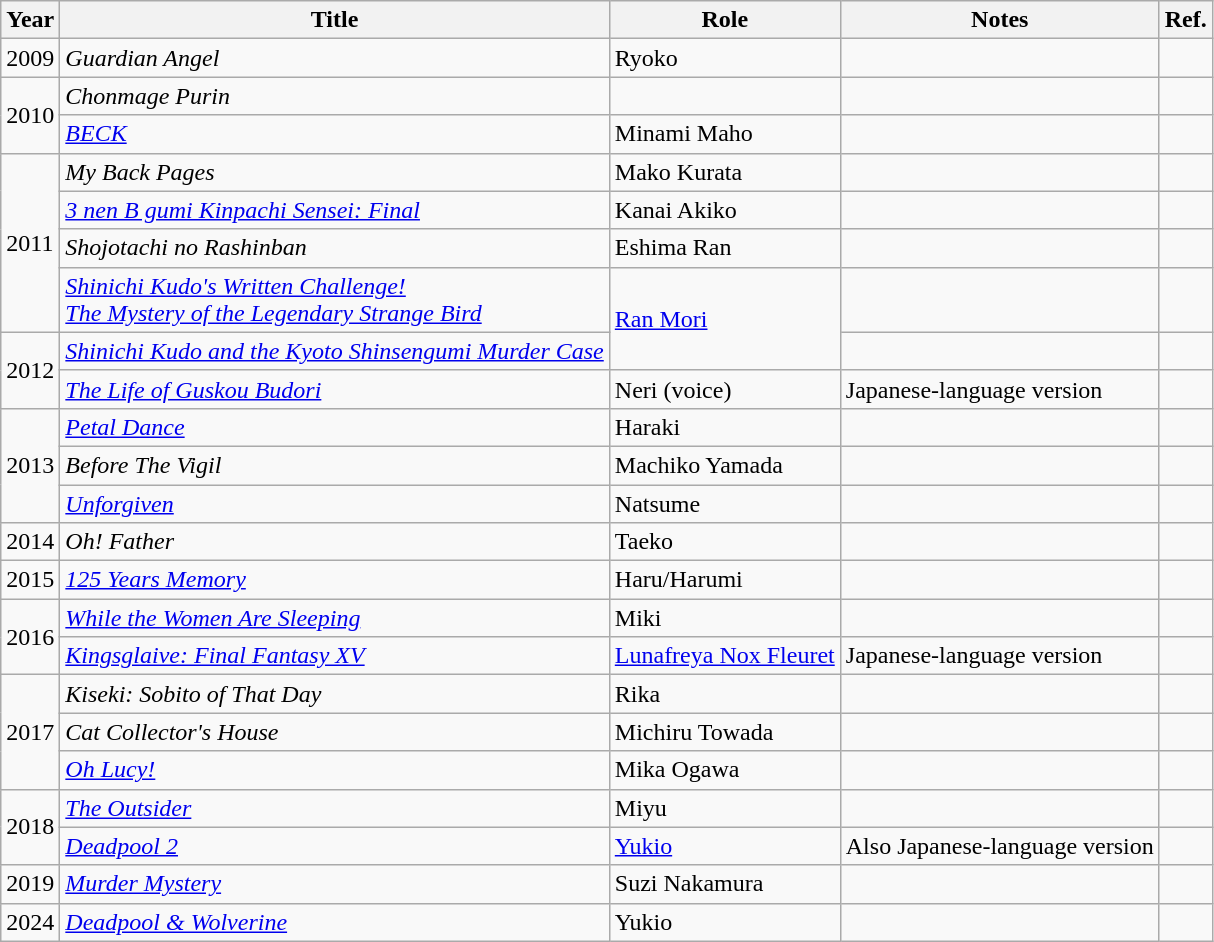<table class="wikitable">
<tr>
<th>Year</th>
<th>Title</th>
<th>Role</th>
<th>Notes</th>
<th>Ref.</th>
</tr>
<tr>
<td>2009</td>
<td><em>Guardian Angel</em></td>
<td>Ryoko</td>
<td></td>
<td></td>
</tr>
<tr>
<td rowspan=2>2010</td>
<td><em>Chonmage Purin</em></td>
<td></td>
<td></td>
<td></td>
</tr>
<tr>
<td><em><a href='#'>BECK</a></em></td>
<td>Minami Maho</td>
<td></td>
<td></td>
</tr>
<tr>
<td rowspan=4>2011</td>
<td><em>My Back Pages</em></td>
<td>Mako Kurata</td>
<td></td>
<td></td>
</tr>
<tr>
<td><em><a href='#'>3 nen B gumi Kinpachi Sensei: Final</a></em></td>
<td>Kanai Akiko</td>
<td></td>
<td></td>
</tr>
<tr>
<td><em>Shojotachi no Rashinban</em></td>
<td>Eshima Ran</td>
<td></td>
<td></td>
</tr>
<tr>
<td><em><a href='#'>Shinichi Kudo's Written Challenge! <br>The Mystery of the Legendary Strange Bird</a></em></td>
<td rowspan=2><a href='#'>Ran Mori</a></td>
<td></td>
<td></td>
</tr>
<tr>
<td rowspan=2>2012</td>
<td><em><a href='#'>Shinichi Kudo and the Kyoto Shinsengumi Murder Case</a></em></td>
<td></td>
<td></td>
</tr>
<tr>
<td><em><a href='#'>The Life of Guskou Budori</a></em></td>
<td>Neri (voice)</td>
<td>Japanese-language version</td>
<td></td>
</tr>
<tr>
<td rowspan=3>2013</td>
<td><em><a href='#'>Petal Dance</a></em></td>
<td>Haraki</td>
<td></td>
<td></td>
</tr>
<tr>
<td><em>Before The Vigil</em></td>
<td>Machiko Yamada</td>
<td></td>
<td></td>
</tr>
<tr>
<td><em><a href='#'>Unforgiven</a></em></td>
<td>Natsume</td>
<td></td>
<td></td>
</tr>
<tr>
<td>2014</td>
<td><em>Oh! Father</em></td>
<td>Taeko</td>
<td></td>
<td></td>
</tr>
<tr>
<td>2015</td>
<td><em><a href='#'>125 Years Memory</a></em></td>
<td>Haru/Harumi</td>
<td></td>
<td></td>
</tr>
<tr>
<td rowspan=2>2016</td>
<td><em><a href='#'>While the Women Are Sleeping</a></em></td>
<td>Miki</td>
<td></td>
<td></td>
</tr>
<tr>
<td><em><a href='#'>Kingsglaive: Final Fantasy XV</a></em></td>
<td><a href='#'>Lunafreya Nox Fleuret</a></td>
<td>Japanese-language version</td>
<td></td>
</tr>
<tr>
<td rowspan=3>2017</td>
<td><em>Kiseki: Sobito of That Day</em></td>
<td>Rika</td>
<td></td>
<td></td>
</tr>
<tr>
<td><em>Cat Collector's House</em></td>
<td>Michiru Towada</td>
<td></td>
<td></td>
</tr>
<tr>
<td><em><a href='#'>Oh Lucy!</a></em></td>
<td>Mika Ogawa</td>
<td></td>
<td></td>
</tr>
<tr>
<td rowspan=2>2018</td>
<td><em><a href='#'>The Outsider</a></em></td>
<td>Miyu</td>
<td></td>
<td></td>
</tr>
<tr>
<td><em><a href='#'>Deadpool 2</a></em></td>
<td><a href='#'>Yukio</a></td>
<td>Also Japanese-language version</td>
<td></td>
</tr>
<tr>
<td>2019</td>
<td><em><a href='#'>Murder Mystery</a></em></td>
<td>Suzi Nakamura</td>
<td></td>
<td></td>
</tr>
<tr>
<td>2024</td>
<td><em><a href='#'>Deadpool & Wolverine</a></em></td>
<td>Yukio</td>
<td></td>
<td></td>
</tr>
</table>
